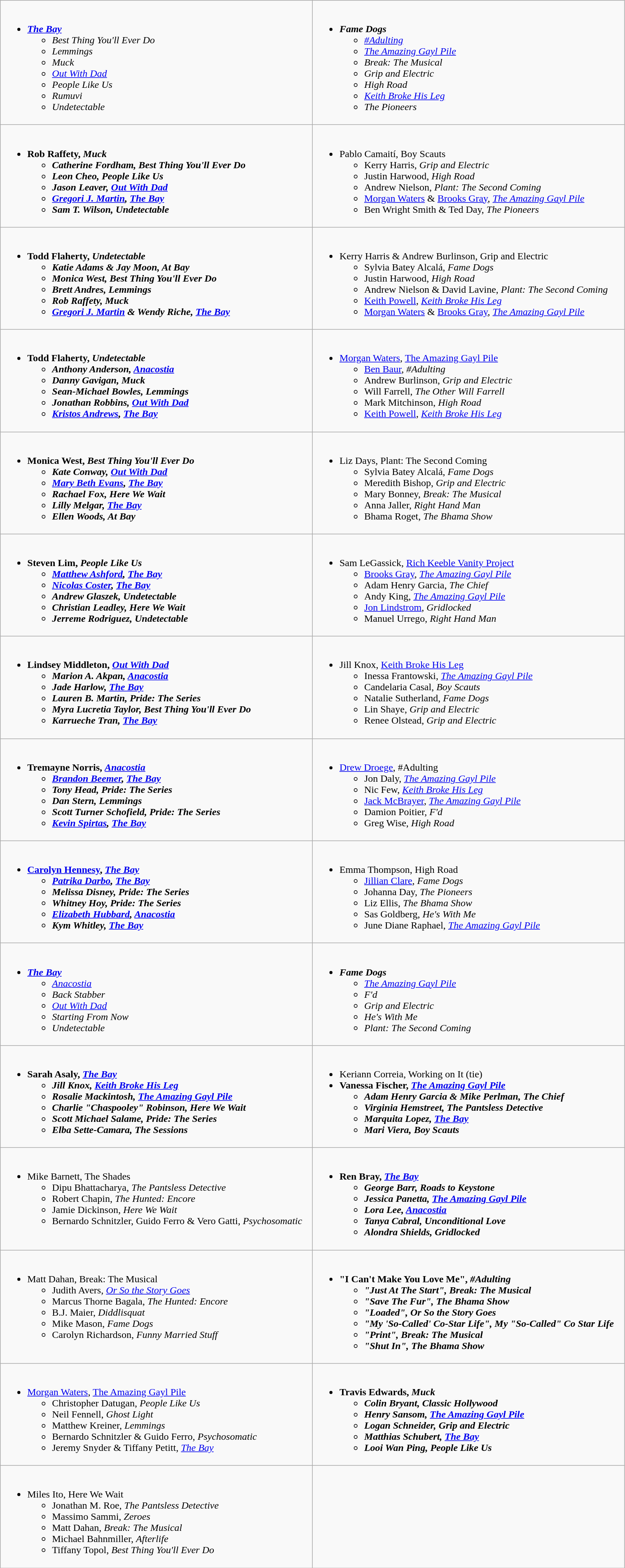<table class=wikitable  style="width:80%">
<tr>
<td valign="top" width="50%"><br><ul><li><strong><em><a href='#'>The Bay</a></em></strong><ul><li><em>Best Thing You'll Ever Do</em></li><li><em>Lemmings</em></li><li><em>Muck</em></li><li><em><a href='#'>Out With Dad</a></em></li><li><em>People Like Us</em></li><li><em>Rumuvi</em></li><li><em>Undetectable</em></li></ul></li></ul></td>
<td valign="top" width="50%"><br><ul><li><strong><em>Fame Dogs</em></strong><ul><li><em><a href='#'>#Adulting</a></em></li><li><em><a href='#'>The Amazing Gayl Pile</a></em></li><li><em>Break: The Musical</em></li><li><em>Grip and Electric</em></li><li><em>High Road</em></li><li><em><a href='#'>Keith Broke His Leg</a></em></li><li><em>The Pioneers</em></li></ul></li></ul></td>
</tr>
<tr>
<td valign="top" width="50%"><br><ul><li><strong>Rob Raffety, <em>Muck<strong><em><ul><li>Catherine Fordham, </em>Best Thing You'll Ever Do<em></li><li>Leon Cheo, </em>People Like Us<em></li><li>Jason Leaver, </em><a href='#'>Out With Dad</a><em></li><li><a href='#'>Gregori J. Martin</a>, </em><a href='#'>The Bay</a><em></li><li>Sam T. Wilson, </em>Undetectable<em></li></ul></li></ul></td>
<td valign="top" width="50%"><br><ul><li></strong>Pablo Camaití, </em>Boy Scauts</em></strong><ul><li>Kerry Harris, <em>Grip and Electric</em></li><li>Justin Harwood, <em>High Road</em></li><li>Andrew Nielson, <em>Plant: The Second Coming</em></li><li><a href='#'>Morgan Waters</a> & <a href='#'>Brooks Gray</a>, <em><a href='#'>The Amazing Gayl Pile</a></em></li><li>Ben Wright Smith & Ted Day, <em>The Pioneers</em></li></ul></li></ul></td>
</tr>
<tr>
<td valign="top" width="50%"><br><ul><li><strong>Todd Flaherty, <em>Undetectable<strong><em><ul><li>Katie Adams & Jay Moon, </em>At Bay<em></li><li>Monica West, </em>Best Thing You'll Ever Do<em></li><li>Brett Andres, </em>Lemmings<em></li><li>Rob Raffety, </em>Muck<em></li><li><a href='#'>Gregori J. Martin</a> & Wendy Riche, </em><a href='#'>The Bay</a><em></li></ul></li></ul></td>
<td valign="top" width="50%"><br><ul><li></strong>Kerry Harris & Andrew Burlinson, </em>Grip and Electric</em></strong><ul><li>Sylvia Batey Alcalá, <em>Fame Dogs</em></li><li>Justin Harwood, <em>High Road</em></li><li>Andrew Nielson & David Lavine, <em>Plant: The Second Coming</em></li><li><a href='#'>Keith Powell</a>, <em><a href='#'>Keith Broke His Leg</a></em></li><li><a href='#'>Morgan Waters</a> & <a href='#'>Brooks Gray</a>, <em><a href='#'>The Amazing Gayl Pile</a></em></li></ul></li></ul></td>
</tr>
<tr>
<td valign="top" width="50%"><br><ul><li><strong>Todd Flaherty, <em>Undetectable<strong><em><ul><li>Anthony Anderson, </em><a href='#'>Anacostia</a><em></li><li>Danny Gavigan, </em>Muck<em></li><li>Sean-Michael Bowles, </em>Lemmings<em></li><li>Jonathan Robbins, </em><a href='#'>Out With Dad</a><em></li><li><a href='#'>Kristos Andrews</a>, </em><a href='#'>The Bay</a><em></li></ul></li></ul></td>
<td valign="top" width="50%"><br><ul><li></strong><a href='#'>Morgan Waters</a>, </em><a href='#'>The Amazing Gayl Pile</a></em></strong><ul><li><a href='#'>Ben Baur</a>, <em>#Adulting</em></li><li>Andrew Burlinson, <em>Grip and Electric</em></li><li>Will Farrell, <em>The Other Will Farrell</em></li><li>Mark Mitchinson, <em>High Road</em></li><li><a href='#'>Keith Powell</a>, <em><a href='#'>Keith Broke His Leg</a></em></li></ul></li></ul></td>
</tr>
<tr>
<td valign="top" width="50%"><br><ul><li><strong>Monica West, <em>Best Thing You'll Ever Do<strong><em><ul><li>Kate Conway, </em><a href='#'>Out With Dad</a><em></li><li><a href='#'>Mary Beth Evans</a>, </em><a href='#'>The Bay</a><em></li><li>Rachael Fox, </em>Here We Wait<em></li><li>Lilly Melgar, </em><a href='#'>The Bay</a><em></li><li>Ellen Woods, </em>At Bay<em></li></ul></li></ul></td>
<td valign="top" width="50%"><br><ul><li></strong>Liz Days, </em>Plant: The Second Coming</em></strong><ul><li>Sylvia Batey Alcalá, <em>Fame Dogs</em></li><li>Meredith Bishop, <em>Grip and Electric</em></li><li>Mary Bonney, <em>Break: The Musical</em></li><li>Anna Jaller, <em>Right Hand Man</em></li><li>Bhama Roget, <em>The Bhama Show</em></li></ul></li></ul></td>
</tr>
<tr>
<td valign="top" width="50%"><br><ul><li><strong>Steven Lim, <em>People Like Us<strong><em><ul><li><a href='#'>Matthew Ashford</a>, </em><a href='#'>The Bay</a><em></li><li><a href='#'>Nicolas Coster</a>, </em><a href='#'>The Bay</a><em></li><li>Andrew Glaszek, </em>Undetectable<em></li><li>Christian Leadley, </em>Here We Wait<em></li><li>Jerreme Rodriguez, </em>Undetectable<em></li></ul></li></ul></td>
<td valign="top" width="50%"><br><ul><li></strong>Sam LeGassick, </em><a href='#'>Rich Keeble Vanity Project</a></em></strong><ul><li><a href='#'>Brooks Gray</a>, <em><a href='#'>The Amazing Gayl Pile</a></em></li><li>Adam Henry Garcia, <em>The Chief</em></li><li>Andy King, <em><a href='#'>The Amazing Gayl Pile</a></em></li><li><a href='#'>Jon Lindstrom</a>, <em>Gridlocked</em></li><li>Manuel Urrego, <em>Right Hand Man</em></li></ul></li></ul></td>
</tr>
<tr>
<td valign="top" width="50%"><br><ul><li><strong>Lindsey Middleton, <em><a href='#'>Out With Dad</a><strong><em><ul><li>Marion A. Akpan, </em><a href='#'>Anacostia</a><em></li><li>Jade Harlow, </em><a href='#'>The Bay</a><em></li><li>Lauren B. Martin, </em>Pride: The Series<em></li><li>Myra Lucretia Taylor, </em>Best Thing You'll Ever Do<em></li><li>Karrueche Tran, </em><a href='#'>The Bay</a><em></li></ul></li></ul></td>
<td valign="top" width="50%"><br><ul><li></strong>Jill Knox, </em><a href='#'>Keith Broke His Leg</a></em></strong><ul><li>Inessa Frantowski, <em><a href='#'>The Amazing Gayl Pile</a></em></li><li>Candelaria Casal, <em>Boy Scauts</em></li><li>Natalie Sutherland, <em>Fame Dogs</em></li><li>Lin Shaye, <em>Grip and Electric</em></li><li>Renee Olstead, <em>Grip and Electric</em></li></ul></li></ul></td>
</tr>
<tr>
<td valign="top" width="50%"><br><ul><li><strong>Tremayne Norris, <em><a href='#'>Anacostia</a><strong><em><ul><li><a href='#'>Brandon Beemer</a>, </em><a href='#'>The Bay</a><em></li><li>Tony Head, </em>Pride: The Series<em></li><li>Dan Stern, </em>Lemmings<em></li><li>Scott Turner Schofield, </em>Pride: The Series<em></li><li><a href='#'>Kevin Spirtas</a>, </em><a href='#'>The Bay</a><em></li></ul></li></ul></td>
<td valign="top" width="50%"><br><ul><li></strong><a href='#'>Drew Droege</a>, </em>#Adulting</em></strong><ul><li>Jon Daly, <em><a href='#'>The Amazing Gayl Pile</a></em></li><li>Nic Few, <em><a href='#'>Keith Broke His Leg</a></em></li><li><a href='#'>Jack McBrayer</a>, <em><a href='#'>The Amazing Gayl Pile</a></em></li><li>Damion Poitier, <em>F'd</em></li><li>Greg Wise, <em>High Road</em></li></ul></li></ul></td>
</tr>
<tr>
<td valign="top" width="50%"><br><ul><li><strong><a href='#'>Carolyn Hennesy</a>, <em><a href='#'>The Bay</a><strong><em><ul><li><a href='#'>Patrika Darbo</a>, </em><a href='#'>The Bay</a><em></li><li>Melissa Disney, </em>Pride: The Series<em></li><li>Whitney Hoy, </em>Pride: The Series<em></li><li><a href='#'>Elizabeth Hubbard</a>, </em><a href='#'>Anacostia</a><em></li><li>Kym Whitley, </em><a href='#'>The Bay</a><em></li></ul></li></ul></td>
<td valign="top" width="50%"><br><ul><li></strong>Emma Thompson, </em>High Road</em></strong><ul><li><a href='#'>Jillian Clare</a>, <em>Fame Dogs</em></li><li>Johanna Day, <em>The Pioneers</em></li><li>Liz Ellis, <em>The Bhama Show</em></li><li>Sas Goldberg, <em>He's With Me</em></li><li>June Diane Raphael, <em><a href='#'>The Amazing Gayl Pile</a></em></li></ul></li></ul></td>
</tr>
<tr>
<td valign="top" width="50%"><br><ul><li><strong><em><a href='#'>The Bay</a></em></strong><ul><li><em><a href='#'>Anacostia</a></em></li><li><em>Back Stabber</em></li><li><em><a href='#'>Out With Dad</a></em></li><li><em>Starting From Now</em></li><li><em>Undetectable</em></li></ul></li></ul></td>
<td valign="top" width="50%"><br><ul><li><strong><em>Fame Dogs</em></strong><ul><li><em><a href='#'>The Amazing Gayl Pile</a></em></li><li><em>F'd</em></li><li><em>Grip and Electric</em></li><li><em>He's With Me</em></li><li><em>Plant: The Second Coming</em></li></ul></li></ul></td>
</tr>
<tr>
<td valign="top" width="50%"><br><ul><li><strong>Sarah Asaly, <em><a href='#'>The Bay</a><strong><em><ul><li>Jill Knox, </em><a href='#'>Keith Broke His Leg</a><em></li><li>Rosalie Mackintosh, </em><a href='#'>The Amazing Gayl Pile</a><em></li><li>Charlie "Chaspooley" Robinson, </em>Here We Wait<em></li><li>Scott Michael Salame, </em>Pride: The Series<em></li><li>Elba Sette-Camara, </em>The Sessions<em></li></ul></li></ul></td>
<td valign="top" width="50%"><br><ul><li></strong>Keriann Correia, </em>Working on It</em></strong> (tie)</li><li><strong>Vanessa Fischer, <em><a href='#'>The Amazing Gayl Pile</a><strong><em><ul><li>Adam Henry Garcia & Mike Perlman, </em>The Chief<em></li><li>Virginia Hemstreet, </em>The Pantsless Detective<em></li><li>Marquita Lopez, </em><a href='#'>The Bay</a><em></li><li>Mari Viera, </em>Boy Scauts<em></li></ul></li></ul></td>
</tr>
<tr>
<td valign="top" width="50%"><br><ul><li></strong>Mike Barnett, </em>The Shades</em></strong><ul><li>Dipu Bhattacharya, <em>The Pantsless Detective</em></li><li>Robert Chapin, <em>The Hunted: Encore</em></li><li>Jamie Dickinson, <em>Here We Wait</em></li><li>Bernardo Schnitzler, Guido Ferro & Vero Gatti, <em>Psychosomatic</em></li></ul></li></ul></td>
<td valign="top" width="50%"><br><ul><li><strong>Ren Bray, <em><a href='#'>The Bay</a><strong><em><ul><li>George Barr, </em>Roads to Keystone<em></li><li>Jessica Panetta, </em><a href='#'>The Amazing Gayl Pile</a><em></li><li>Lora Lee, </em><a href='#'>Anacostia</a><em></li><li>Tanya Cabral, </em>Unconditional Love<em></li><li>Alondra Shields, </em>Gridlocked<em></li></ul></li></ul></td>
</tr>
<tr>
<td valign="top" width="50%"><br><ul><li></strong>Matt Dahan, </em>Break: The Musical</em></strong><ul><li>Judith Avers, <em><a href='#'>Or So the Story Goes</a></em></li><li>Marcus Thorne Bagala, <em>The Hunted: Encore</em></li><li>B.J. Maier, <em>Diddlisquat</em></li><li>Mike Mason, <em>Fame Dogs</em></li><li>Carolyn Richardson, <em>Funny Married Stuff</em></li></ul></li></ul></td>
<td valign="top" width="50%"><br><ul><li><strong>"I Can't Make You Love Me", <em>#Adulting<strong><em><ul><li>"Just At The Start", </em>Break: The Musical<em></li><li>"Save The Fur", </em>The Bhama Show<em></li><li>"Loaded", </em>Or So the Story Goes<em></li><li>"My 'So-Called' Co-Star Life", </em>My "So-Called" Co Star Life<em></li><li>"Print", </em>Break: The Musical<em></li><li>"Shut In", </em>The Bhama Show<em></li></ul></li></ul></td>
</tr>
<tr>
<td valign="top" width="50%"><br><ul><li></strong><a href='#'>Morgan Waters</a>, </em><a href='#'>The Amazing Gayl Pile</a></em></strong><ul><li>Christopher Datugan, <em>People Like Us</em></li><li>Neil Fennell, <em>Ghost Light</em></li><li>Matthew Kreiner, <em>Lemmings</em></li><li>Bernardo Schnitzler & Guido Ferro, <em>Psychosomatic</em></li><li>Jeremy Snyder & Tiffany Petitt, <em><a href='#'>The Bay</a></em></li></ul></li></ul></td>
<td valign="top" width="50%"><br><ul><li><strong>Travis Edwards, <em>Muck<strong><em><ul><li>Colin Bryant, </em>Classic Hollywood<em></li><li>Henry Sansom, </em><a href='#'>The Amazing Gayl Pile</a><em></li><li>Logan Schneider, </em>Grip and Electric<em></li><li>Matthias Schubert, </em><a href='#'>The Bay</a><em></li><li>Looi Wan Ping, </em>People Like Us<em></li></ul></li></ul></td>
</tr>
<tr>
<td valign="top" width="50%"><br><ul><li></strong>Miles Ito, </em>Here We Wait</em></strong><ul><li>Jonathan M. Roe, <em>The Pantsless Detective</em></li><li>Massimo Sammi, <em>Zeroes</em></li><li>Matt Dahan, <em>Break: The Musical</em></li><li>Michael Bahnmiller, <em>Afterlife</em></li><li>Tiffany Topol, <em>Best Thing You'll Ever Do</em></li></ul></li></ul></td>
</tr>
</table>
